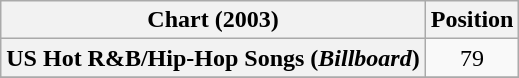<table class="wikitable sortable plainrowheaders" style="text-align:center">
<tr>
<th scope="col">Chart (2003)</th>
<th scope="col">Position</th>
</tr>
<tr>
<th scope="row">US Hot R&B/Hip-Hop Songs (<em>Billboard</em>)</th>
<td>79</td>
</tr>
<tr>
</tr>
</table>
